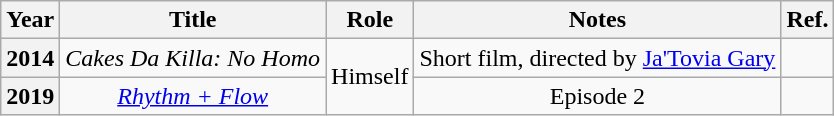<table class="wikitable plainrowheaders" style="text-align:center;">
<tr>
<th scope="col">Year</th>
<th scope="col">Title</th>
<th scope="col">Role</th>
<th scope="col">Notes</th>
<th scope="col">Ref.</th>
</tr>
<tr>
<th scope="row">2014</th>
<td><em>Cakes Da Killa: No Homo</em></td>
<td rowspan="2">Himself</td>
<td>Short film, directed by <a href='#'>Ja'Tovia Gary</a></td>
<td></td>
</tr>
<tr>
<th scope="row">2019</th>
<td><em><a href='#'>Rhythm + Flow</a></em></td>
<td>Episode 2</td>
<td></td>
</tr>
</table>
